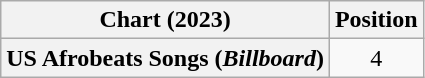<table class="wikitable plainrowheaders" style="text-align:center">
<tr>
<th scope="col">Chart (2023)</th>
<th scope="col">Position</th>
</tr>
<tr>
<th scope="row">US Afrobeats Songs (<em>Billboard</em>)</th>
<td>4</td>
</tr>
</table>
